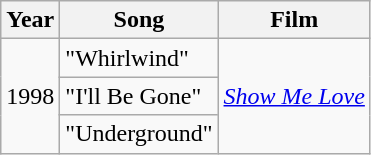<table class="wikitable">
<tr>
<th>Year</th>
<th>Song</th>
<th>Film</th>
</tr>
<tr>
<td rowspan="3">1998</td>
<td>"Whirlwind"</td>
<td rowspan="3"><em><a href='#'>Show Me Love</a></em></td>
</tr>
<tr>
<td>"I'll Be Gone"</td>
</tr>
<tr>
<td>"Underground"</td>
</tr>
</table>
